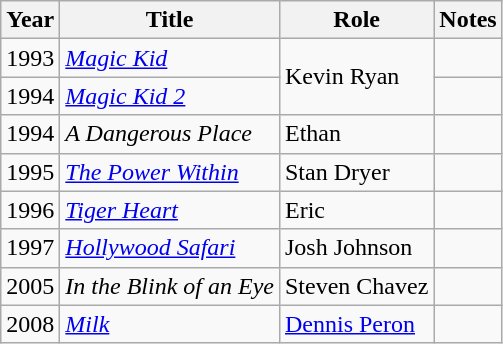<table class="wikitable sortable">
<tr>
<th>Year</th>
<th>Title</th>
<th>Role</th>
<th>Notes</th>
</tr>
<tr>
<td>1993</td>
<td><em><a href='#'>Magic Kid</a></em></td>
<td rowspan="2">Kevin Ryan</td>
<td></td>
</tr>
<tr>
<td>1994</td>
<td><em><a href='#'>Magic Kid 2</a></em></td>
<td></td>
</tr>
<tr>
<td>1994</td>
<td><em>A Dangerous Place</em></td>
<td>Ethan</td>
<td></td>
</tr>
<tr>
<td>1995</td>
<td><a href='#'><em>The Power Within</em></a></td>
<td>Stan Dryer</td>
<td></td>
</tr>
<tr>
<td>1996</td>
<td><em><a href='#'>Tiger Heart</a></em></td>
<td>Eric</td>
<td></td>
</tr>
<tr>
<td>1997</td>
<td><em><a href='#'>Hollywood Safari</a></em></td>
<td>Josh Johnson</td>
<td></td>
</tr>
<tr>
<td>2005</td>
<td><em>In the Blink of an Eye</em></td>
<td>Steven Chavez</td>
<td></td>
</tr>
<tr>
<td>2008</td>
<td><a href='#'><em>Milk</em></a></td>
<td><a href='#'>Dennis Peron</a></td>
<td></td>
</tr>
</table>
